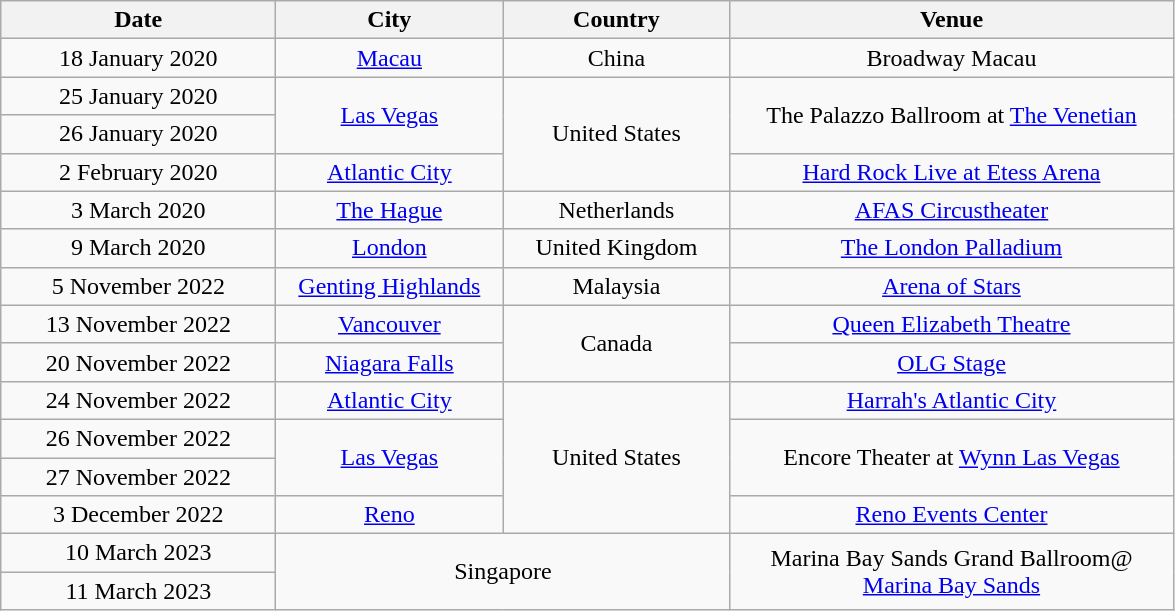<table class="wikitable" style="text-align:center;">
<tr>
<th scope="col" style="width:11em;">Date</th>
<th scope="col" style="width:9em;">City</th>
<th scope="col" style="width:9em;">Country</th>
<th scope="col" style="width:18em;">Venue</th>
</tr>
<tr>
<td>18 January 2020</td>
<td><a href='#'>Macau</a></td>
<td>China</td>
<td>Broadway Macau</td>
</tr>
<tr>
<td>25 January 2020</td>
<td rowspan="2"><a href='#'>Las Vegas</a></td>
<td rowspan="3">United States</td>
<td rowspan="2">The Palazzo Ballroom at <a href='#'>The Venetian</a></td>
</tr>
<tr>
<td>26 January 2020</td>
</tr>
<tr>
<td>2 February 2020</td>
<td><a href='#'>Atlantic City</a></td>
<td><a href='#'>Hard Rock Live at Etess Arena</a></td>
</tr>
<tr>
<td>3 March 2020</td>
<td><a href='#'>The Hague</a></td>
<td>Netherlands</td>
<td><a href='#'>AFAS Circustheater</a></td>
</tr>
<tr>
<td>9 March 2020</td>
<td><a href='#'>London</a></td>
<td>United Kingdom</td>
<td><a href='#'>The London Palladium</a></td>
</tr>
<tr>
<td>5 November 2022</td>
<td><a href='#'>Genting Highlands</a></td>
<td>Malaysia</td>
<td><a href='#'>Arena of Stars</a></td>
</tr>
<tr>
<td>13 November 2022</td>
<td><a href='#'>Vancouver</a></td>
<td rowspan="2">Canada</td>
<td><a href='#'>Queen Elizabeth Theatre</a></td>
</tr>
<tr>
<td>20 November 2022</td>
<td><a href='#'>Niagara Falls</a></td>
<td><a href='#'> OLG Stage</a></td>
</tr>
<tr>
<td>24 November 2022</td>
<td><a href='#'>Atlantic City</a></td>
<td rowspan="4">United States</td>
<td><a href='#'>Harrah's Atlantic City</a></td>
</tr>
<tr>
<td>26 November 2022</td>
<td rowspan="2"><a href='#'>Las Vegas</a></td>
<td rowspan="2">Encore Theater at <a href='#'>Wynn Las Vegas</a></td>
</tr>
<tr>
<td>27 November 2022</td>
</tr>
<tr>
<td>3 December 2022</td>
<td><a href='#'>Reno</a></td>
<td><a href='#'>Reno Events Center</a></td>
</tr>
<tr>
<td>10 March 2023</td>
<td colspan="2" rowspan="2">Singapore</td>
<td rowspan="2">Marina Bay Sands Grand Ballroom@<br> <a href='#'>Marina Bay Sands</a></td>
</tr>
<tr>
<td>11 March 2023</td>
</tr>
</table>
